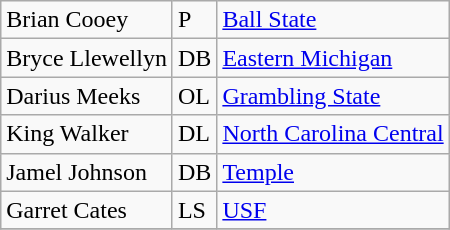<table class="wikitable">
<tr>
<td>Brian Cooey</td>
<td>P</td>
<td><a href='#'>Ball State</a></td>
</tr>
<tr>
<td>Bryce Llewellyn</td>
<td>DB</td>
<td><a href='#'>Eastern Michigan</a></td>
</tr>
<tr>
<td>Darius Meeks</td>
<td>OL</td>
<td><a href='#'>Grambling State</a></td>
</tr>
<tr>
<td>King Walker</td>
<td>DL</td>
<td><a href='#'>North Carolina Central</a></td>
</tr>
<tr>
<td>Jamel Johnson</td>
<td>DB</td>
<td><a href='#'>Temple</a></td>
</tr>
<tr>
<td>Garret Cates</td>
<td>LS</td>
<td><a href='#'>USF</a></td>
</tr>
<tr>
</tr>
</table>
